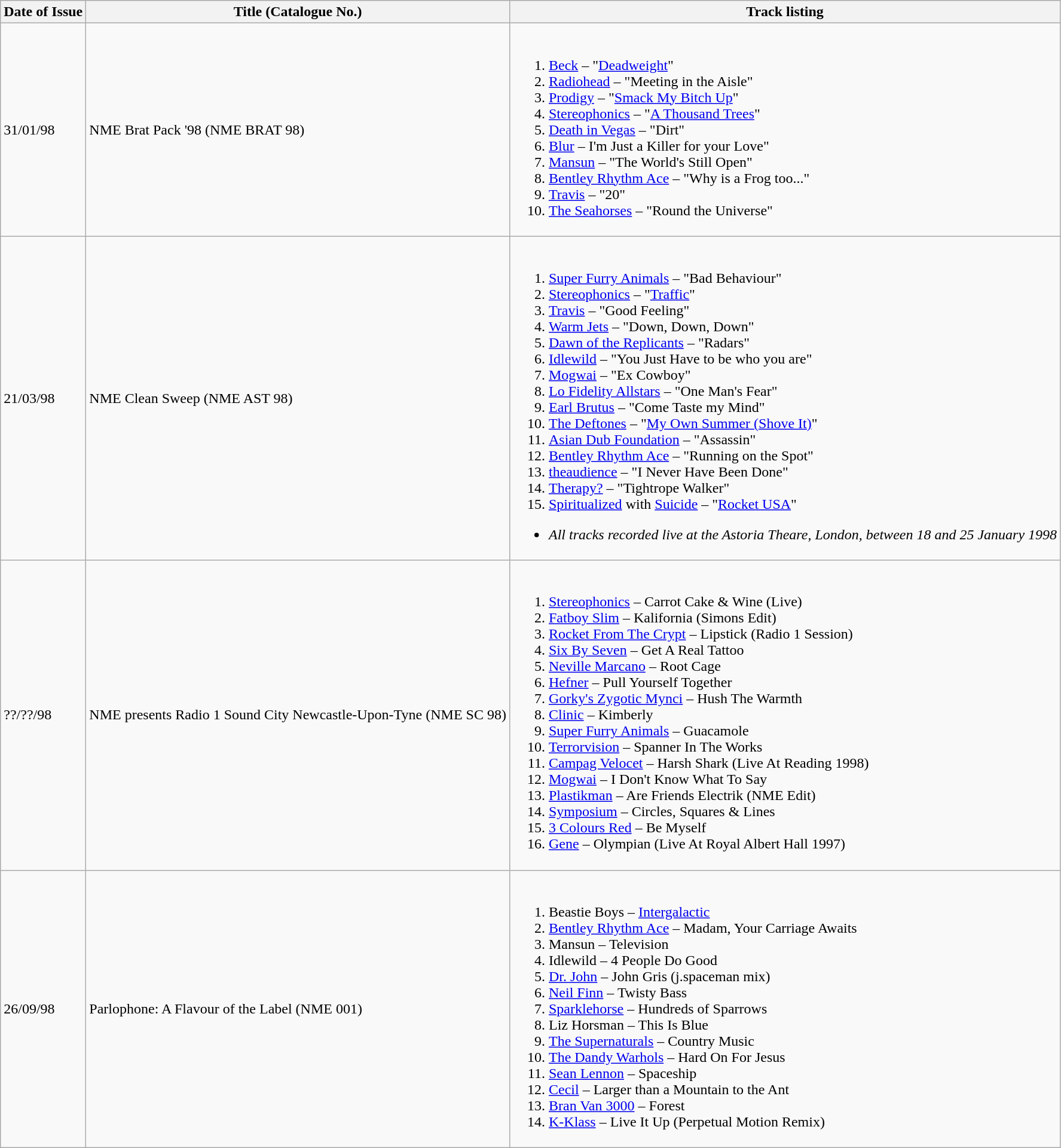<table class="wikitable">
<tr>
<th>Date of Issue</th>
<th>Title (Catalogue No.)</th>
<th>Track listing</th>
</tr>
<tr>
<td>31/01/98</td>
<td>NME Brat Pack '98 (NME BRAT 98)</td>
<td><br><ol><li><a href='#'>Beck</a> – "<a href='#'>Deadweight</a>"</li><li><a href='#'>Radiohead</a> – "Meeting in the Aisle"</li><li><a href='#'>Prodigy</a> – "<a href='#'>Smack My Bitch Up</a>"</li><li><a href='#'>Stereophonics</a> – "<a href='#'>A Thousand Trees</a>"</li><li><a href='#'>Death in Vegas</a> – "Dirt"</li><li><a href='#'>Blur</a> – I'm Just a Killer for your Love"</li><li><a href='#'>Mansun</a> – "The World's Still Open"</li><li><a href='#'>Bentley Rhythm Ace</a> – "Why is a Frog too..."</li><li><a href='#'>Travis</a> – "20"</li><li><a href='#'>The Seahorses</a> – "Round the Universe"</li></ol></td>
</tr>
<tr>
<td>21/03/98</td>
<td>NME Clean Sweep (NME AST 98)</td>
<td><br><ol><li><a href='#'>Super Furry Animals</a> – "Bad Behaviour"</li><li><a href='#'>Stereophonics</a> – "<a href='#'>Traffic</a>"</li><li><a href='#'>Travis</a> – "Good Feeling"</li><li><a href='#'>Warm Jets</a> – "Down, Down, Down"</li><li><a href='#'>Dawn of the Replicants</a> – "Radars"</li><li><a href='#'>Idlewild</a> – "You Just Have to be who you are"</li><li><a href='#'>Mogwai</a> – "Ex Cowboy"</li><li><a href='#'>Lo Fidelity Allstars</a> – "One Man's Fear"</li><li><a href='#'>Earl Brutus</a> – "Come Taste my Mind"</li><li><a href='#'>The Deftones</a> – "<a href='#'>My Own Summer (Shove It)</a>"</li><li><a href='#'>Asian Dub Foundation</a> – "Assassin"</li><li><a href='#'>Bentley Rhythm Ace</a> – "Running on the Spot"</li><li><a href='#'>theaudience</a> – "I Never Have Been Done"</li><li><a href='#'>Therapy?</a> – "Tightrope Walker"</li><li><a href='#'>Spiritualized</a> with <a href='#'>Suicide</a> – "<a href='#'>Rocket USA</a>"</li></ol><ul><li><em>All tracks recorded live at the Astoria Theare, London, between 18 and 25 January 1998</em></li></ul></td>
</tr>
<tr>
<td>??/??/98</td>
<td>NME presents Radio 1 Sound City Newcastle-Upon-Tyne (NME SC 98)</td>
<td><br><ol><li><a href='#'>Stereophonics</a> – Carrot Cake & Wine (Live)</li><li><a href='#'>Fatboy Slim</a> – Kalifornia (Simons Edit)</li><li><a href='#'>Rocket From The Crypt</a> – Lipstick (Radio 1 Session)</li><li><a href='#'>Six By Seven</a> – Get A Real Tattoo</li><li><a href='#'>Neville Marcano</a> – Root Cage</li><li><a href='#'>Hefner</a> – Pull Yourself Together</li><li><a href='#'>Gorky's Zygotic Mynci</a> – Hush The Warmth</li><li><a href='#'>Clinic</a> – Kimberly</li><li><a href='#'>Super Furry Animals</a> – Guacamole</li><li><a href='#'>Terrorvision</a> – Spanner In The Works</li><li><a href='#'>Campag Velocet</a> – Harsh Shark (Live At Reading 1998)</li><li><a href='#'>Mogwai</a> – I Don't Know What To Say</li><li><a href='#'>Plastikman</a> – Are Friends Electrik (NME Edit)</li><li><a href='#'>Symposium</a> – Circles, Squares & Lines</li><li><a href='#'>3 Colours Red</a> – Be Myself</li><li><a href='#'>Gene</a> – Olympian (Live At Royal Albert Hall 1997)</li></ol></td>
</tr>
<tr>
<td>26/09/98</td>
<td>Parlophone: A Flavour of the Label (NME 001)</td>
<td><br><ol><li>Beastie Boys – <a href='#'>Intergalactic</a></li><li><a href='#'>Bentley Rhythm Ace</a> – Madam, Your Carriage Awaits</li><li>Mansun – Television</li><li>Idlewild – 4 People Do Good</li><li><a href='#'>Dr. John</a> – John Gris (j.spaceman mix)</li><li><a href='#'>Neil Finn</a> – Twisty Bass</li><li><a href='#'>Sparklehorse</a> – Hundreds of Sparrows</li><li>Liz Horsman – This Is Blue</li><li><a href='#'>The Supernaturals</a> – Country Music</li><li><a href='#'>The Dandy Warhols</a> – Hard On For Jesus</li><li><a href='#'>Sean Lennon</a> – Spaceship</li><li><a href='#'>Cecil</a> – Larger than a Mountain to the Ant</li><li><a href='#'>Bran Van 3000</a> – Forest</li><li><a href='#'>K-Klass</a> – Live It Up (Perpetual Motion Remix)</li></ol></td>
</tr>
</table>
